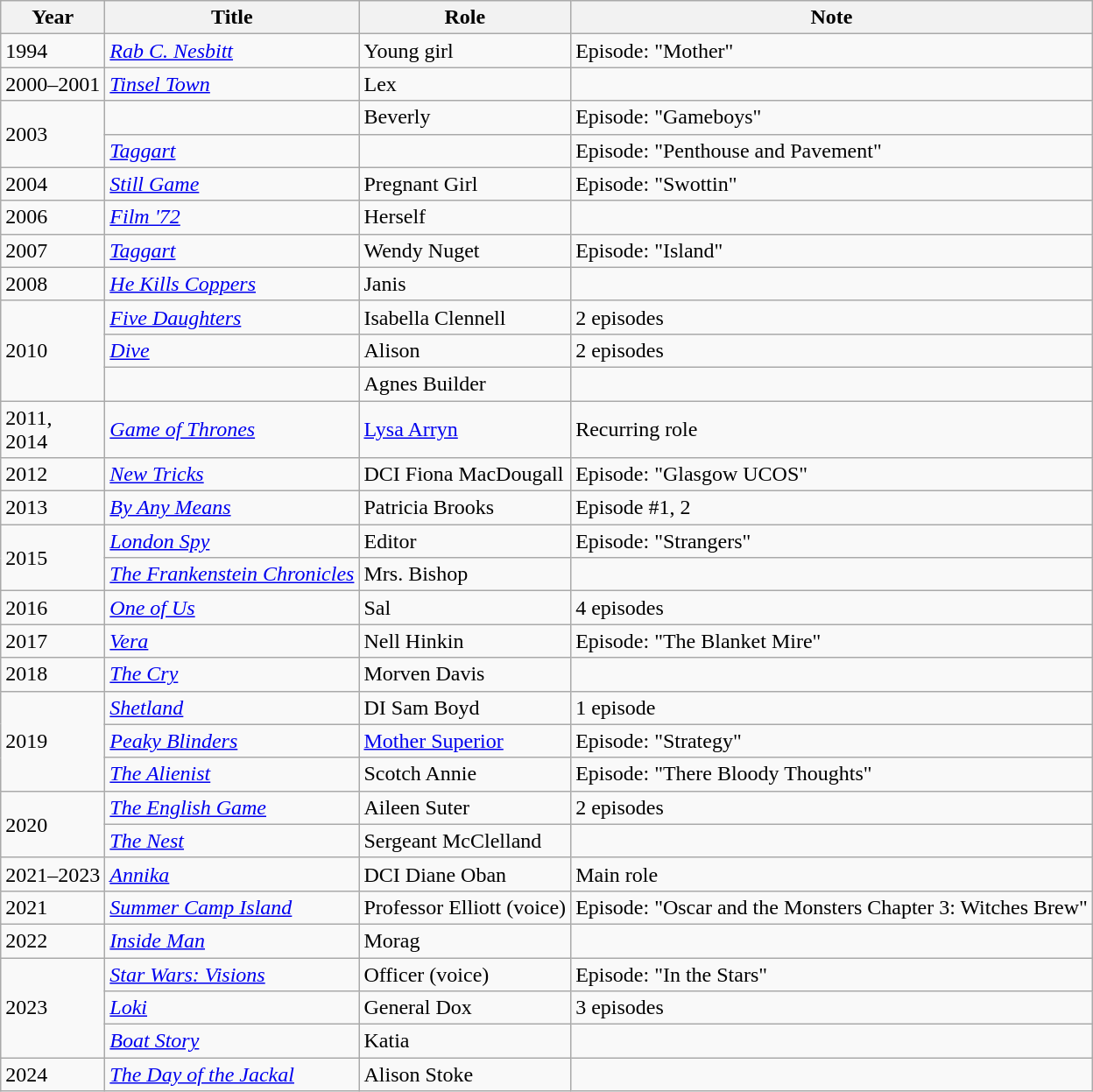<table class="wikitable sortable">
<tr>
<th>Year</th>
<th>Title</th>
<th>Role</th>
<th>Note</th>
</tr>
<tr>
<td>1994</td>
<td><em><a href='#'>Rab C. Nesbitt</a></em></td>
<td>Young girl</td>
<td>Episode: "Mother"</td>
</tr>
<tr>
<td>2000–2001</td>
<td><em><a href='#'>Tinsel Town</a></em></td>
<td>Lex</td>
<td></td>
</tr>
<tr>
<td rowspan="2">2003</td>
<td><em></em></td>
<td>Beverly</td>
<td>Episode: "Gameboys"</td>
</tr>
<tr>
<td><em><a href='#'>Taggart</a></em></td>
<td></td>
<td>Episode: "Penthouse and Pavement"</td>
</tr>
<tr>
<td>2004</td>
<td><em><a href='#'>Still Game</a></em></td>
<td>Pregnant Girl</td>
<td>Episode: "Swottin"</td>
</tr>
<tr>
<td>2006</td>
<td><em><a href='#'>Film '72</a></em></td>
<td>Herself</td>
<td></td>
</tr>
<tr>
<td>2007</td>
<td><em><a href='#'>Taggart</a></em></td>
<td>Wendy Nuget</td>
<td>Episode: "Island"</td>
</tr>
<tr>
<td>2008</td>
<td><em><a href='#'>He Kills Coppers</a></em></td>
<td>Janis</td>
<td></td>
</tr>
<tr>
<td rowspan="3">2010</td>
<td><em><a href='#'>Five Daughters</a></em></td>
<td>Isabella Clennell</td>
<td>2 episodes</td>
</tr>
<tr>
<td><em><a href='#'>Dive</a></em></td>
<td>Alison</td>
<td>2 episodes</td>
</tr>
<tr>
<td><em></em></td>
<td>Agnes Builder</td>
<td></td>
</tr>
<tr>
<td>2011, <br> 2014</td>
<td><em><a href='#'>Game of Thrones</a></em></td>
<td><a href='#'>Lysa Arryn</a></td>
<td>Recurring role</td>
</tr>
<tr>
<td>2012</td>
<td><em><a href='#'>New Tricks</a></em></td>
<td>DCI Fiona MacDougall</td>
<td>Episode: "Glasgow UCOS"</td>
</tr>
<tr>
<td>2013</td>
<td><em><a href='#'>By Any Means</a></em></td>
<td>Patricia Brooks</td>
<td>Episode #1, 2</td>
</tr>
<tr>
<td rowspan="2">2015</td>
<td><em><a href='#'>London Spy</a></em></td>
<td>Editor</td>
<td>Episode: "Strangers"</td>
</tr>
<tr>
<td><em><a href='#'>The Frankenstein Chronicles</a></em></td>
<td>Mrs. Bishop</td>
<td></td>
</tr>
<tr>
<td>2016</td>
<td><em><a href='#'>One of Us</a></em></td>
<td>Sal</td>
<td>4 episodes</td>
</tr>
<tr>
<td>2017</td>
<td><em><a href='#'>Vera</a></em></td>
<td>Nell Hinkin</td>
<td>Episode: "The Blanket Mire"</td>
</tr>
<tr>
<td>2018</td>
<td><em><a href='#'>The Cry</a></em></td>
<td>Morven Davis</td>
<td></td>
</tr>
<tr>
<td rowspan="3">2019</td>
<td><em><a href='#'>Shetland</a></em></td>
<td>DI Sam Boyd</td>
<td>1 episode</td>
</tr>
<tr>
<td><em><a href='#'>Peaky Blinders</a></em></td>
<td><a href='#'>Mother Superior</a></td>
<td>Episode: "Strategy"</td>
</tr>
<tr>
<td><em><a href='#'>The Alienist</a></em></td>
<td>Scotch Annie</td>
<td>Episode: "There Bloody Thoughts"</td>
</tr>
<tr>
<td rowspan="2">2020</td>
<td><em><a href='#'>The English Game</a></em></td>
<td>Aileen Suter</td>
<td>2 episodes</td>
</tr>
<tr>
<td><em><a href='#'>The Nest</a></em></td>
<td>Sergeant McClelland</td>
<td></td>
</tr>
<tr>
<td>2021–2023</td>
<td><em><a href='#'>Annika</a></em></td>
<td>DCI Diane Oban</td>
<td>Main role</td>
</tr>
<tr>
<td>2021</td>
<td><em><a href='#'>Summer Camp Island</a></em></td>
<td>Professor Elliott (voice)</td>
<td>Episode: "Oscar and the Monsters Chapter 3: Witches Brew"</td>
</tr>
<tr>
<td>2022</td>
<td><em><a href='#'>Inside Man</a></em></td>
<td>Morag</td>
<td></td>
</tr>
<tr>
<td rowspan="3">2023</td>
<td><em><a href='#'>Star Wars: Visions</a></em></td>
<td>Officer (voice)</td>
<td>Episode: "In the Stars"</td>
</tr>
<tr>
<td><em><a href='#'>Loki</a></em></td>
<td>General Dox</td>
<td>3 episodes</td>
</tr>
<tr>
<td><em><a href='#'>Boat Story</a></em></td>
<td>Katia</td>
<td></td>
</tr>
<tr>
<td>2024</td>
<td><em><a href='#'>The Day of the Jackal</a></em></td>
<td>Alison Stoke</td>
<td></td>
</tr>
</table>
